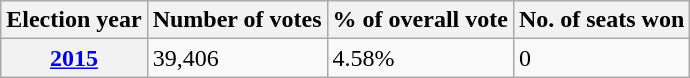<table class="wikitable">
<tr>
<th>Election year</th>
<th>Number of votes</th>
<th>% of overall vote</th>
<th>No. of seats won</th>
</tr>
<tr>
<th><a href='#'>2015</a></th>
<td>39,406</td>
<td>4.58%</td>
<td>0</td>
</tr>
</table>
